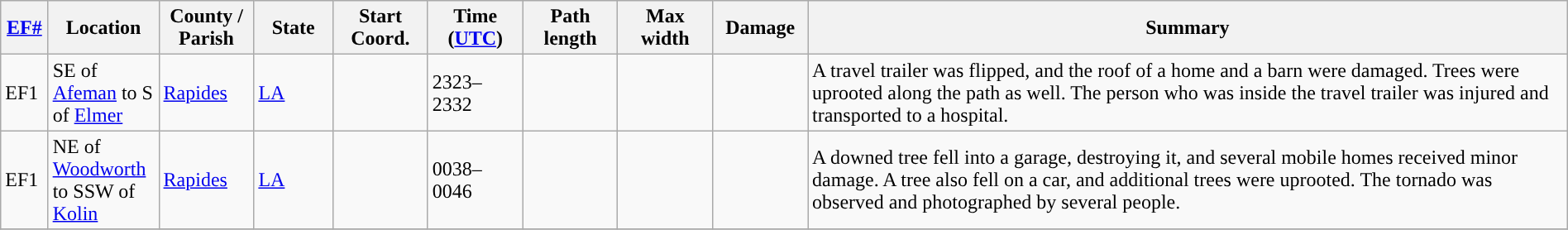<table class="wikitable sortable" style="width:100%;">
<tr>
<th scope="col"  style="width:3%; text-align:center;"><a href='#'>EF#</a></th>
<th scope="col"  style="width:7%; text-align:center;" class="unsortable">Location</th>
<th scope="col"  style="width:6%; text-align:center;" class="unsortable">County / Parish</th>
<th scope="col"  style="width:5%; text-align:center;">State</th>
<th scope="col"  style="width:6%; text-align:center;">Start Coord.</th>
<th scope="col"  style="width:6%; text-align:center;">Time (<a href='#'>UTC</a>)</th>
<th scope="col"  style="width:6%; text-align:center;">Path length</th>
<th scope="col"  style="width:6%; text-align:center;">Max width</th>
<th scope="col"  style="width:6%; text-align:center;">Damage</th>
<th scope="col" class="unsortable" style="width:48%; text-align:center;">Summary</th>
</tr>
<tr>
<td>EF1</td>
<td>SE of <a href='#'>Afeman</a> to S of <a href='#'>Elmer</a></td>
<td><a href='#'>Rapides</a></td>
<td><a href='#'>LA</a></td>
<td></td>
<td>2323–2332</td>
<td></td>
<td></td>
<td></td>
<td>A travel trailer was flipped, and the roof of a home and a barn were damaged. Trees were uprooted along the path as well. The person who was inside the travel trailer was injured and transported to a hospital.</td>
</tr>
<tr>
<td>EF1</td>
<td>NE of <a href='#'>Woodworth</a> to SSW of <a href='#'>Kolin</a></td>
<td><a href='#'>Rapides</a></td>
<td><a href='#'>LA</a></td>
<td></td>
<td>0038–0046</td>
<td></td>
<td></td>
<td></td>
<td>A downed tree fell into a garage, destroying it, and several mobile homes received minor damage. A tree also fell on a car, and additional trees were uprooted. The tornado was observed and photographed by several people.</td>
</tr>
<tr>
</tr>
</table>
